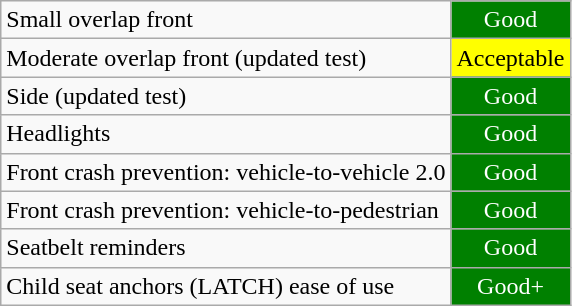<table class="wikitable">
<tr>
<td>Small overlap front</td>
<td style="text-align:center;color:white;background:green">Good</td>
</tr>
<tr>
<td>Moderate overlap front (updated test)</td>
<td style="text-align:center;color:black;background:yellow">Acceptable</td>
</tr>
<tr>
<td>Side (updated test)</td>
<td style="text-align:center;color:white;background:green">Good</td>
</tr>
<tr>
<td>Headlights</td>
<td style="text-align:center;color:white;background:green">Good</td>
</tr>
<tr>
<td>Front crash prevention: vehicle-to-vehicle 2.0</td>
<td style="text-align:center;color:white;background:green">Good</td>
</tr>
<tr>
<td>Front crash prevention: vehicle-to-pedestrian</td>
<td style="text-align:center;color:white;background:green">Good</td>
</tr>
<tr>
<td>Seatbelt reminders</td>
<td style="text-align:center;color:white;background:green">Good</td>
</tr>
<tr>
<td>Child seat anchors (LATCH) ease of use</td>
<td style="text-align:center;color:white;background:green">Good+</td>
</tr>
</table>
